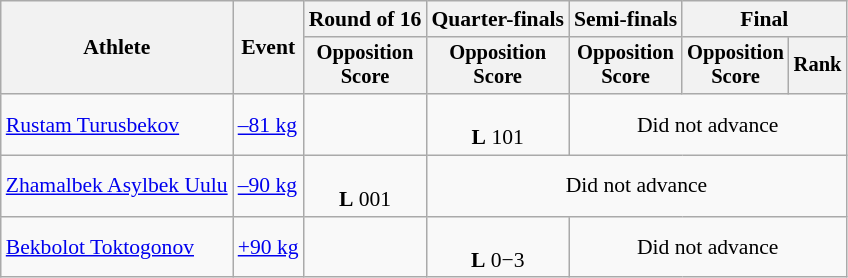<table class=wikitable style=font-size:90%;text-align:center>
<tr>
<th rowspan=2>Athlete</th>
<th rowspan=2>Event</th>
<th>Round of 16</th>
<th>Quarter-finals</th>
<th>Semi-finals</th>
<th colspan=2>Final</th>
</tr>
<tr style=font-size:95%>
<th>Opposition<br>Score</th>
<th>Opposition<br>Score</th>
<th>Opposition<br>Score</th>
<th>Opposition<br>Score</th>
<th>Rank</th>
</tr>
<tr>
<td align="left"><a href='#'>Rustam Turusbekov</a></td>
<td align="left"><a href='#'>–81 kg</a></td>
<td></td>
<td><br><strong>L</strong> 101</td>
<td colspan=3>Did not advance</td>
</tr>
<tr>
<td align="left"><a href='#'>Zhamalbek Asylbek Uulu</a></td>
<td align="left"><a href='#'>–90 kg</a></td>
<td><br><strong>L</strong> 001</td>
<td colspan=4>Did not advance</td>
</tr>
<tr>
<td align=left><a href='#'>Bekbolot Toktogonov</a></td>
<td align=left><a href='#'>+90 kg</a></td>
<td></td>
<td><br><strong>L</strong> 0−3</td>
<td colspan=3>Did not advance</td>
</tr>
</table>
